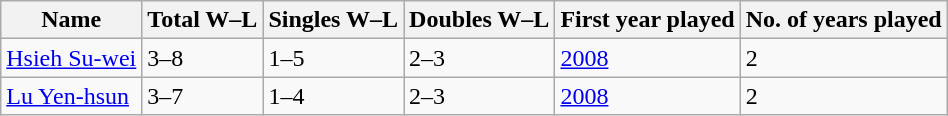<table class="sortable wikitable">
<tr>
<th>Name</th>
<th>Total W–L</th>
<th>Singles W–L</th>
<th>Doubles W–L</th>
<th>First year played</th>
<th>No. of years played</th>
</tr>
<tr>
<td><a href='#'>Hsieh Su-wei</a></td>
<td>3–8</td>
<td>1–5</td>
<td>2–3</td>
<td><a href='#'>2008</a></td>
<td>2</td>
</tr>
<tr>
<td><a href='#'>Lu Yen-hsun</a></td>
<td>3–7</td>
<td>1–4</td>
<td>2–3</td>
<td><a href='#'>2008</a></td>
<td>2</td>
</tr>
</table>
